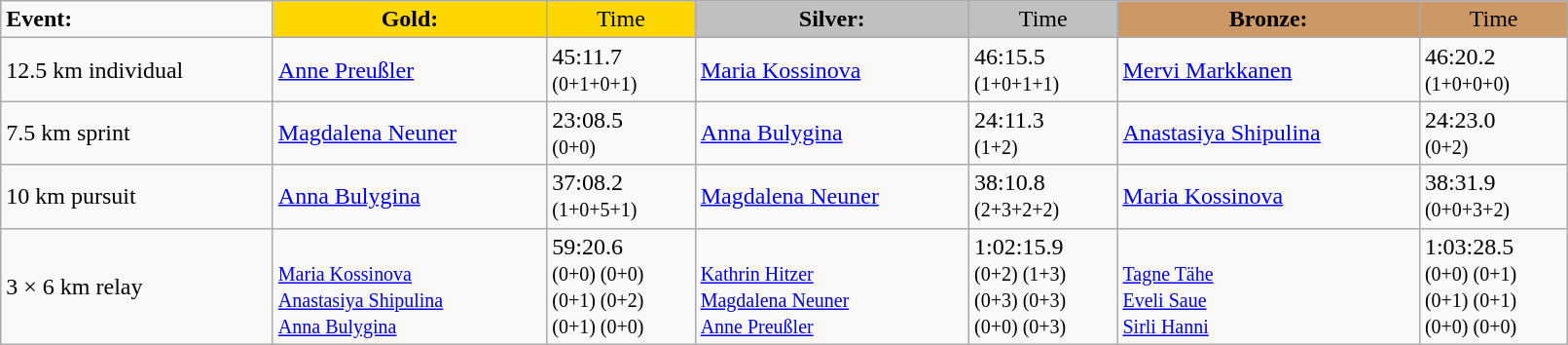<table class="wikitable" width=85%>
<tr>
<td><strong>Event:</strong></td>
<td style="text-align:center;background-color:gold;"><strong>Gold:</strong></td>
<td style="text-align:center;background-color:gold;">Time</td>
<td style="text-align:center;background-color:silver;"><strong>Silver:</strong></td>
<td style="text-align:center;background-color:silver;">Time</td>
<td style="text-align:center;background-color:#CC9966;"><strong>Bronze:</strong></td>
<td style="text-align:center;background-color:#CC9966;">Time</td>
</tr>
<tr>
<td>12.5 km individual<br><em></em></td>
<td><a href='#'>Anne Preußler</a><br><small></small></td>
<td>45:11.7<br><small>(0+1+0+1)</small></td>
<td><a href='#'>Maria Kossinova</a><br><small></small></td>
<td>46:15.5<br><small>(1+0+1+1)</small></td>
<td><a href='#'>Mervi Markkanen</a><br><small></small></td>
<td>46:20.2<br><small>(1+0+0+0)</small></td>
</tr>
<tr>
<td>7.5 km sprint<br><em></em></td>
<td><a href='#'>Magdalena Neuner</a><br><small></small></td>
<td>23:08.5<br><small>(0+0)</small></td>
<td><a href='#'>Anna Bulygina</a><br><small></small></td>
<td>24:11.3<br><small>(1+2)</small></td>
<td><a href='#'>Anastasiya Shipulina</a><br><small></small></td>
<td>24:23.0<br><small>(0+2)</small></td>
</tr>
<tr>
<td>10 km pursuit<br><em></em></td>
<td><a href='#'>Anna Bulygina</a><br><small></small></td>
<td>37:08.2<br><small>(1+0+5+1)</small></td>
<td><a href='#'>Magdalena Neuner</a><br><small></small></td>
<td>38:10.8<br><small>(2+3+2+2)</small></td>
<td><a href='#'>Maria Kossinova</a><br><small></small></td>
<td>38:31.9<br><small>(0+0+3+2)</small></td>
</tr>
<tr>
<td>3 × 6 km relay<br><em></em></td>
<td>  <br><small><a href='#'>Maria Kossinova</a> <br> <a href='#'>Anastasiya Shipulina</a> <br> <a href='#'>Anna Bulygina</a></small></td>
<td>59:20.6<br><small>(0+0) (0+0)<br>(0+1) (0+2)<br>(0+1) (0+0) </small></td>
<td>  <br><small><a href='#'>Kathrin Hitzer</a> <br> <a href='#'>Magdalena Neuner</a> <br> <a href='#'>Anne Preußler</a> </small></td>
<td>1:02:15.9<br><small>(0+2) (1+3)<br>(0+3) (0+3)<br>(0+0) (0+3)  </small></td>
<td>  <br><small> <a href='#'>Tagne Tähe</a> <br> <a href='#'>Eveli Saue</a> <br> <a href='#'>Sirli Hanni</a></small></td>
<td>1:03:28.5 <br><small>(0+0) (0+1)<br>(0+1) (0+1)<br>(0+0) (0+0) </small></td>
</tr>
</table>
